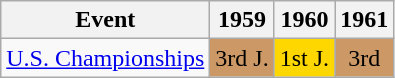<table class="wikitable">
<tr>
<th>Event</th>
<th>1959</th>
<th>1960</th>
<th>1961</th>
</tr>
<tr>
<td><a href='#'>U.S. Championships</a></td>
<td align="center" bgcolor="cc9966">3rd J.</td>
<td align="center" bgcolor="gold">1st J.</td>
<td align="center" bgcolor="cc9966">3rd</td>
</tr>
</table>
